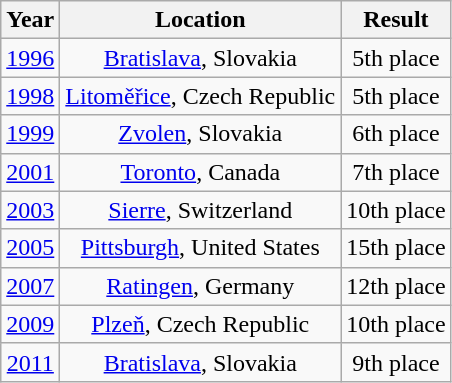<table class="wikitable" style="text-align:center;">
<tr>
<th>Year</th>
<th>Location</th>
<th>Result</th>
</tr>
<tr>
<td><a href='#'>1996</a></td>
<td><a href='#'>Bratislava</a>, Slovakia</td>
<td>5th place</td>
</tr>
<tr>
<td><a href='#'>1998</a></td>
<td><a href='#'>Litoměřice</a>, Czech Republic</td>
<td>5th place</td>
</tr>
<tr>
<td><a href='#'>1999</a></td>
<td><a href='#'>Zvolen</a>, Slovakia</td>
<td>6th place</td>
</tr>
<tr>
<td><a href='#'>2001</a></td>
<td><a href='#'>Toronto</a>, Canada</td>
<td>7th place</td>
</tr>
<tr>
<td><a href='#'>2003</a></td>
<td><a href='#'>Sierre</a>, Switzerland</td>
<td>10th place</td>
</tr>
<tr>
<td><a href='#'>2005</a></td>
<td><a href='#'>Pittsburgh</a>, United States</td>
<td>15th place</td>
</tr>
<tr>
<td><a href='#'>2007</a></td>
<td><a href='#'>Ratingen</a>, Germany</td>
<td>12th place</td>
</tr>
<tr>
<td><a href='#'>2009</a></td>
<td><a href='#'>Plzeň</a>, Czech Republic</td>
<td>10th place</td>
</tr>
<tr>
<td><a href='#'>2011</a></td>
<td><a href='#'>Bratislava</a>, Slovakia</td>
<td>9th place</td>
</tr>
</table>
